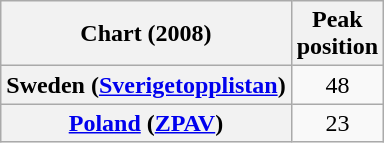<table class="wikitable sortable plainrowheaders" style="text-align:center">
<tr>
<th scope="col">Chart (2008)</th>
<th scope="col">Peak<br>position</th>
</tr>
<tr>
<th scope="row">Sweden (<a href='#'>Sverigetopplistan</a>)</th>
<td>48</td>
</tr>
<tr>
<th scope="row"><a href='#'>Poland</a> (<a href='#'>ZPAV</a>)</th>
<td>23</td>
</tr>
</table>
